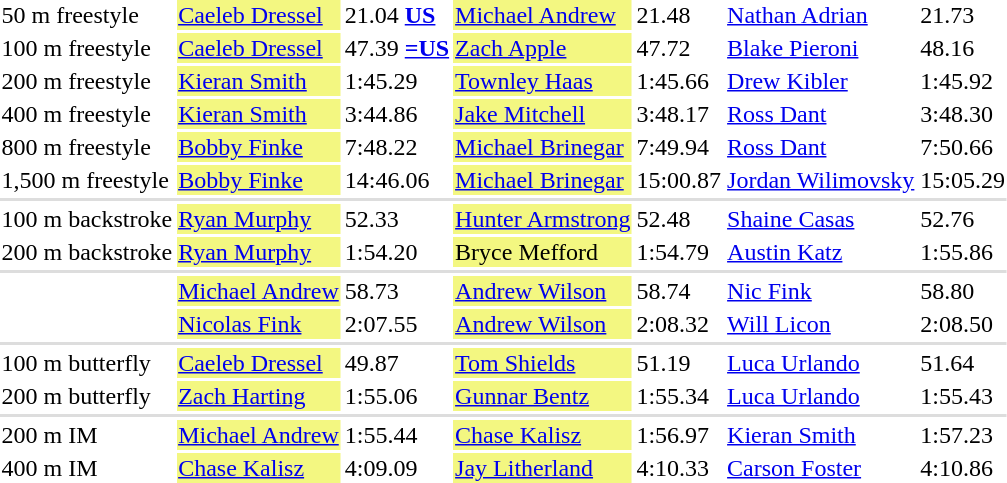<table>
<tr valign="top">
<td>50 m freestyle</td>
<td bgcolor=F3F781><a href='#'>Caeleb Dressel</a></td>
<td>21.04 <strong><a href='#'>US</a></strong></td>
<td bgcolor=F3F781><a href='#'>Michael Andrew</a></td>
<td>21.48</td>
<td><a href='#'>Nathan Adrian</a></td>
<td>21.73</td>
</tr>
<tr valign="top">
<td>100 m freestyle</td>
<td bgcolor=F3F781><a href='#'>Caeleb Dressel</a></td>
<td>47.39 <strong><a href='#'>=US</a></strong></td>
<td bgcolor=F3F781><a href='#'>Zach Apple</a></td>
<td>47.72</td>
<td><a href='#'>Blake Pieroni</a></td>
<td>48.16</td>
</tr>
<tr valign="top">
<td>200 m freestyle</td>
<td bgcolor=F3F781><a href='#'>Kieran Smith</a></td>
<td>1:45.29</td>
<td bgcolor=F3F781><a href='#'>Townley Haas</a></td>
<td>1:45.66</td>
<td><a href='#'>Drew Kibler</a></td>
<td>1:45.92</td>
</tr>
<tr valign="top">
<td>400 m freestyle</td>
<td bgcolor=F3F781><a href='#'>Kieran Smith</a></td>
<td>3:44.86</td>
<td bgcolor=F3F781><a href='#'>Jake Mitchell</a></td>
<td>3:48.17</td>
<td><a href='#'>Ross Dant</a></td>
<td>3:48.30</td>
</tr>
<tr valign="top">
<td>800 m freestyle</td>
<td bgcolor=F3F781><a href='#'>Bobby Finke</a></td>
<td>7:48.22</td>
<td bgcolor=F3F781><a href='#'>Michael Brinegar</a></td>
<td>7:49.94</td>
<td><a href='#'>Ross Dant</a></td>
<td>7:50.66</td>
</tr>
<tr valign="top">
<td>1,500 m freestyle</td>
<td bgcolor=F3F781><a href='#'>Bobby Finke</a></td>
<td>14:46.06</td>
<td bgcolor=F3F781><a href='#'>Michael Brinegar</a></td>
<td>15:00.87</td>
<td><a href='#'>Jordan Wilimovsky</a></td>
<td>15:05.29</td>
</tr>
<tr bgcolor=#DDDDDD>
<td colspan=7></td>
</tr>
<tr valign="top">
<td>100 m backstroke</td>
<td bgcolor=F3F781><a href='#'>Ryan Murphy</a></td>
<td>52.33</td>
<td bgcolor=F3F781><a href='#'>Hunter Armstrong</a></td>
<td>52.48</td>
<td><a href='#'>Shaine Casas</a></td>
<td>52.76</td>
</tr>
<tr valign="top">
<td>200 m backstroke</td>
<td bgcolor=F3F781><a href='#'>Ryan Murphy</a></td>
<td>1:54.20</td>
<td bgcolor=F3F781>Bryce Mefford</td>
<td>1:54.79</td>
<td><a href='#'>Austin Katz</a></td>
<td>1:55.86</td>
</tr>
<tr bgcolor=#DDDDDD>
<td colspan=7></td>
</tr>
<tr valign="top">
<td></td>
<td bgcolor=F3F781><a href='#'>Michael Andrew</a></td>
<td>58.73</td>
<td bgcolor=F3F781><a href='#'>Andrew Wilson</a></td>
<td>58.74</td>
<td><a href='#'>Nic Fink</a></td>
<td>58.80</td>
</tr>
<tr valign="top">
<td></td>
<td bgcolor=F3F781><a href='#'>Nicolas Fink</a></td>
<td>2:07.55</td>
<td bgcolor=F3F781><a href='#'>Andrew Wilson</a></td>
<td>2:08.32</td>
<td><a href='#'>Will Licon</a></td>
<td>2:08.50</td>
</tr>
<tr bgcolor=#DDDDDD>
<td colspan=7></td>
</tr>
<tr valign="top">
<td>100 m butterfly</td>
<td bgcolor=F3F781><a href='#'>Caeleb Dressel</a></td>
<td>49.87</td>
<td bgcolor=F3F781><a href='#'>Tom Shields</a></td>
<td>51.19</td>
<td><a href='#'>Luca Urlando</a></td>
<td>51.64</td>
</tr>
<tr valign="top">
<td>200 m butterfly</td>
<td bgcolor=F3F781><a href='#'>Zach Harting</a></td>
<td>1:55.06</td>
<td bgcolor=F3F781><a href='#'>Gunnar Bentz</a></td>
<td>1:55.34</td>
<td><a href='#'>Luca Urlando</a></td>
<td>1:55.43</td>
</tr>
<tr bgcolor=#DDDDDD>
<td colspan=7></td>
</tr>
<tr valign="top">
<td>200 m IM</td>
<td bgcolor=F3F781><a href='#'>Michael Andrew</a></td>
<td>1:55.44</td>
<td bgcolor=F3F781><a href='#'>Chase Kalisz</a></td>
<td>1:56.97</td>
<td><a href='#'>Kieran Smith</a></td>
<td>1:57.23</td>
</tr>
<tr valign="top">
<td>400 m IM</td>
<td bgcolor=F3F781><a href='#'>Chase Kalisz</a></td>
<td>4:09.09</td>
<td bgcolor=F3F781><a href='#'>Jay Litherland</a></td>
<td>4:10.33</td>
<td><a href='#'>Carson Foster</a></td>
<td>4:10.86</td>
</tr>
</table>
